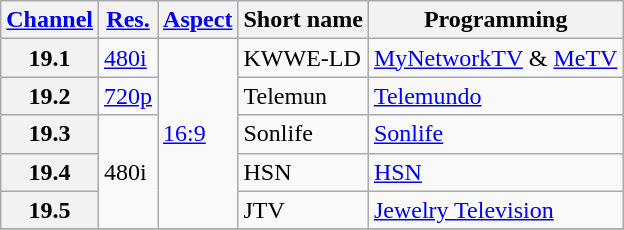<table class="wikitable">
<tr>
<th scope = "col"><a href='#'>Channel</a></th>
<th scope = "col"><a href='#'>Res.</a></th>
<th scope = "col"><a href='#'>Aspect</a></th>
<th scope = "col">Short name</th>
<th scope = "col">Programming</th>
</tr>
<tr>
<th scope = "row">19.1</th>
<td><a href='#'>480i</a></td>
<td rowspan=5><a href='#'>16:9</a></td>
<td>KWWE-LD</td>
<td><a href='#'>MyNetworkTV</a> & <a href='#'>MeTV</a></td>
</tr>
<tr>
<th scope = "row">19.2</th>
<td><a href='#'>720p</a></td>
<td>Telemun</td>
<td><a href='#'>Telemundo</a></td>
</tr>
<tr>
<th scope = "row">19.3</th>
<td rowspan=3>480i</td>
<td>Sonlife</td>
<td><a href='#'>Sonlife</a></td>
</tr>
<tr>
<th scope = "row">19.4</th>
<td>HSN</td>
<td><a href='#'>HSN</a></td>
</tr>
<tr>
<th scope = "row">19.5</th>
<td>JTV</td>
<td><a href='#'>Jewelry Television</a></td>
</tr>
<tr>
</tr>
</table>
